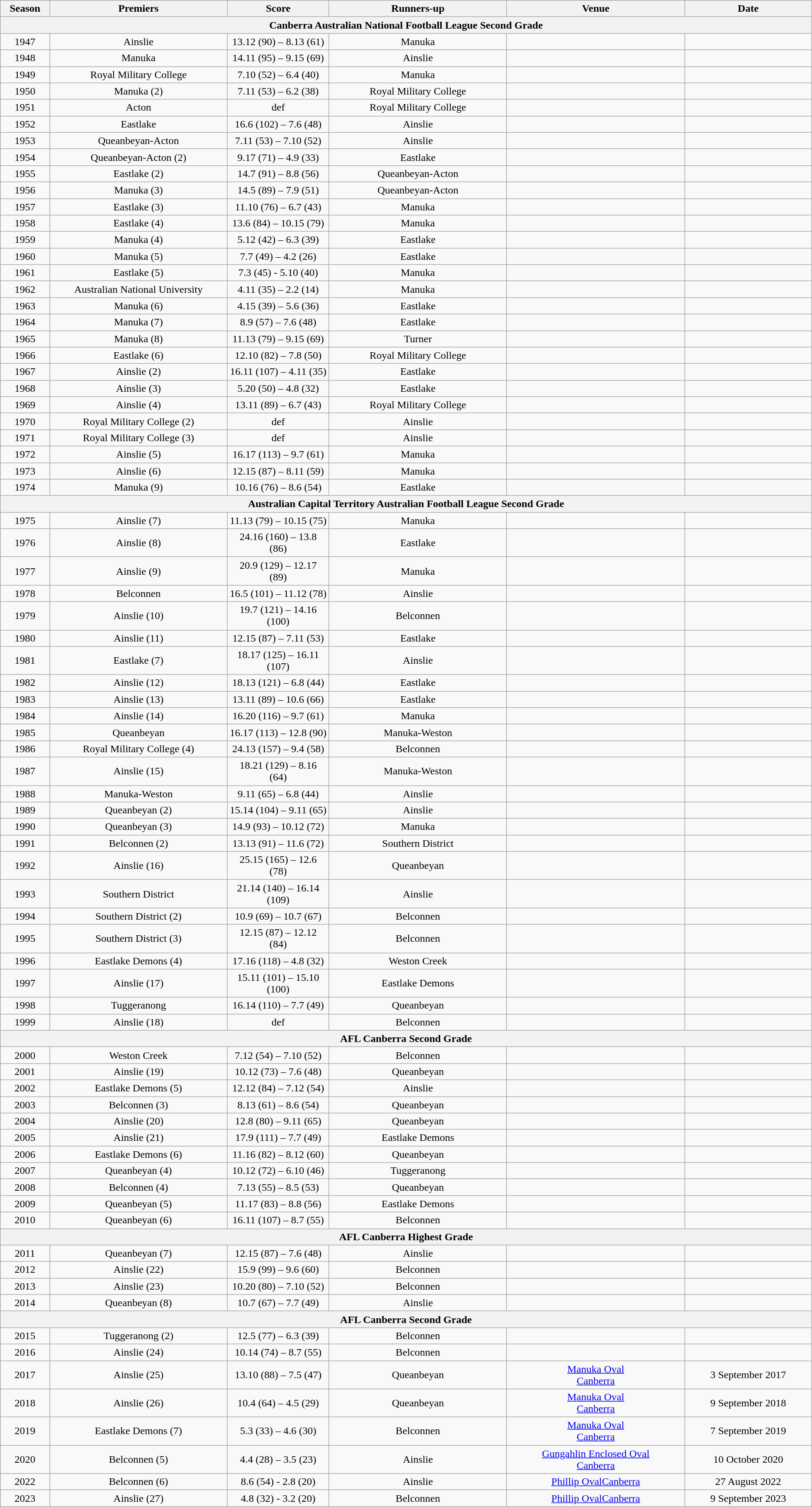<table class="wikitable sortable" style="text-align:center;">
<tr>
<th width="3%">Season</th>
<th width="14%">Premiers</th>
<th width="8%">Score</th>
<th width="14%">Runners-up</th>
<th width="14%">Venue</th>
<th width="10%">Date</th>
</tr>
<tr>
<th colspan="6">Canberra Australian National Football League Second Grade</th>
</tr>
<tr>
<td>1947</td>
<td> Ainslie</td>
<td>13.12 (90) – 8.13 (61)</td>
<td> Manuka</td>
<td></td>
<td></td>
</tr>
<tr>
<td>1948</td>
<td> Manuka</td>
<td>14.11 (95) – 9.15 (69)</td>
<td> Ainslie</td>
<td></td>
<td></td>
</tr>
<tr>
<td>1949</td>
<td> Royal Military College</td>
<td>7.10 (52) – 6.4 (40)</td>
<td> Manuka</td>
<td></td>
<td></td>
</tr>
<tr>
<td>1950</td>
<td> Manuka (2)</td>
<td>7.11 (53) – 6.2 (38)</td>
<td> Royal Military College</td>
<td></td>
<td></td>
</tr>
<tr>
<td>1951</td>
<td> Acton</td>
<td>def</td>
<td> Royal Military College</td>
<td></td>
<td></td>
</tr>
<tr>
<td>1952</td>
<td> Eastlake</td>
<td>16.6 (102) – 7.6 (48)</td>
<td> Ainslie</td>
<td></td>
<td></td>
</tr>
<tr>
<td>1953</td>
<td> Queanbeyan-Acton</td>
<td>7.11 (53) – 7.10 (52)</td>
<td> Ainslie</td>
<td></td>
<td></td>
</tr>
<tr>
<td>1954</td>
<td> Queanbeyan-Acton (2)</td>
<td>9.17 (71) – 4.9 (33)</td>
<td> Eastlake</td>
<td></td>
<td></td>
</tr>
<tr>
<td>1955</td>
<td> Eastlake (2)</td>
<td>14.7 (91) – 8.8 (56)</td>
<td> Queanbeyan-Acton</td>
<td></td>
<td></td>
</tr>
<tr>
<td>1956</td>
<td> Manuka (3)</td>
<td>14.5 (89) – 7.9 (51)</td>
<td> Queanbeyan-Acton</td>
<td></td>
<td></td>
</tr>
<tr>
<td>1957</td>
<td> Eastlake (3)</td>
<td>11.10 (76) – 6.7 (43)</td>
<td> Manuka</td>
<td></td>
<td></td>
</tr>
<tr>
<td>1958</td>
<td> Eastlake (4)</td>
<td>13.6 (84) – 10.15 (79)</td>
<td> Manuka</td>
<td></td>
<td></td>
</tr>
<tr>
<td>1959</td>
<td> Manuka (4)</td>
<td>5.12 (42) – 6.3 (39)</td>
<td> Eastlake</td>
<td></td>
<td></td>
</tr>
<tr>
<td>1960</td>
<td> Manuka (5)</td>
<td>7.7 (49) – 4.2 (26)</td>
<td> Eastlake</td>
<td></td>
<td></td>
</tr>
<tr>
<td>1961</td>
<td> Eastlake (5)</td>
<td>7.3 (45) - 5.10 (40)</td>
<td> Manuka</td>
<td></td>
<td></td>
</tr>
<tr>
<td>1962</td>
<td> Australian National University</td>
<td>4.11 (35) – 2.2 (14)</td>
<td> Manuka</td>
<td></td>
<td></td>
</tr>
<tr>
<td>1963</td>
<td> Manuka (6)</td>
<td>4.15 (39) – 5.6 (36)</td>
<td> Eastlake</td>
<td></td>
<td></td>
</tr>
<tr>
<td>1964</td>
<td> Manuka (7)</td>
<td>8.9 (57) – 7.6 (48)</td>
<td> Eastlake</td>
<td></td>
<td></td>
</tr>
<tr>
<td>1965</td>
<td> Manuka (8)</td>
<td>11.13 (79) – 9.15 (69)</td>
<td> Turner</td>
<td></td>
<td></td>
</tr>
<tr>
<td>1966</td>
<td> Eastlake (6)</td>
<td>12.10 (82) – 7.8 (50)</td>
<td> Royal Military College</td>
<td></td>
<td></td>
</tr>
<tr>
<td>1967</td>
<td> Ainslie (2)</td>
<td>16.11 (107) – 4.11 (35)</td>
<td> Eastlake</td>
<td></td>
<td></td>
</tr>
<tr>
<td>1968</td>
<td> Ainslie (3)</td>
<td>5.20 (50) – 4.8 (32)</td>
<td> Eastlake</td>
<td></td>
<td></td>
</tr>
<tr>
<td>1969</td>
<td> Ainslie (4)</td>
<td>13.11 (89) – 6.7 (43)</td>
<td> Royal Military College</td>
<td></td>
<td></td>
</tr>
<tr>
<td>1970</td>
<td> Royal Military College (2)</td>
<td>def</td>
<td> Ainslie</td>
<td></td>
<td></td>
</tr>
<tr>
<td>1971</td>
<td> Royal Military College (3)</td>
<td>def</td>
<td> Ainslie</td>
<td></td>
<td></td>
</tr>
<tr>
<td>1972</td>
<td> Ainslie (5)</td>
<td>16.17 (113) – 9.7 (61)</td>
<td> Manuka</td>
<td></td>
<td></td>
</tr>
<tr>
<td>1973</td>
<td> Ainslie (6)</td>
<td>12.15 (87) – 8.11 (59)</td>
<td> Manuka</td>
<td></td>
<td></td>
</tr>
<tr>
<td>1974</td>
<td> Manuka (9)</td>
<td>10.16 (76) – 8.6 (54)</td>
<td> Eastlake</td>
<td></td>
<td></td>
</tr>
<tr>
<th colspan="6">Australian Capital Territory Australian Football League Second Grade</th>
</tr>
<tr>
<td>1975</td>
<td> Ainslie (7)</td>
<td>11.13 (79) – 10.15 (75)</td>
<td> Manuka</td>
<td></td>
<td></td>
</tr>
<tr>
<td>1976</td>
<td> Ainslie (8)</td>
<td>24.16 (160) – 13.8 (86)</td>
<td> Eastlake</td>
<td></td>
<td></td>
</tr>
<tr>
<td>1977</td>
<td> Ainslie (9)</td>
<td>20.9 (129) – 12.17 (89)</td>
<td> Manuka</td>
<td></td>
<td></td>
</tr>
<tr>
<td>1978</td>
<td> Belconnen</td>
<td>16.5 (101) – 11.12 (78)</td>
<td> Ainslie</td>
<td></td>
<td></td>
</tr>
<tr>
<td>1979</td>
<td> Ainslie (10)</td>
<td>19.7 (121) – 14.16 (100)</td>
<td> Belconnen</td>
<td></td>
<td></td>
</tr>
<tr>
<td>1980</td>
<td> Ainslie (11)</td>
<td>12.15 (87) – 7.11 (53)</td>
<td> Eastlake</td>
<td></td>
<td></td>
</tr>
<tr>
<td>1981</td>
<td> Eastlake (7)</td>
<td>18.17 (125) – 16.11 (107)</td>
<td> Ainslie</td>
<td></td>
<td></td>
</tr>
<tr>
<td>1982</td>
<td> Ainslie (12)</td>
<td>18.13 (121) – 6.8 (44)</td>
<td> Eastlake</td>
<td></td>
<td></td>
</tr>
<tr>
<td>1983</td>
<td> Ainslie (13)</td>
<td>13.11 (89) – 10.6 (66)</td>
<td> Eastlake</td>
<td></td>
<td></td>
</tr>
<tr>
<td>1984</td>
<td> Ainslie (14)</td>
<td>16.20 (116) – 9.7 (61)</td>
<td> Manuka</td>
<td></td>
<td></td>
</tr>
<tr>
<td>1985</td>
<td> Queanbeyan</td>
<td>16.17 (113) – 12.8 (90)</td>
<td> Manuka-Weston</td>
<td></td>
<td></td>
</tr>
<tr>
<td>1986</td>
<td> Royal Military College (4)</td>
<td>24.13 (157) – 9.4 (58)</td>
<td> Belconnen</td>
<td></td>
<td></td>
</tr>
<tr>
<td>1987</td>
<td> Ainslie (15)</td>
<td>18.21 (129) – 8.16 (64)</td>
<td> Manuka-Weston</td>
<td></td>
<td></td>
</tr>
<tr>
<td>1988</td>
<td> Manuka-Weston</td>
<td>9.11 (65) – 6.8 (44)</td>
<td> Ainslie</td>
<td></td>
<td></td>
</tr>
<tr>
<td>1989</td>
<td> Queanbeyan (2)</td>
<td>15.14 (104) – 9.11 (65)</td>
<td> Ainslie</td>
<td></td>
<td></td>
</tr>
<tr>
<td>1990</td>
<td> Queanbeyan (3)</td>
<td>14.9 (93) – 10.12 (72)</td>
<td> Manuka</td>
<td></td>
<td></td>
</tr>
<tr>
<td>1991</td>
<td> Belconnen (2)</td>
<td>13.13 (91) – 11.6 (72)</td>
<td> Southern District</td>
<td></td>
<td></td>
</tr>
<tr>
<td>1992</td>
<td> Ainslie (16)</td>
<td>25.15 (165) – 12.6 (78)</td>
<td> Queanbeyan</td>
<td></td>
<td></td>
</tr>
<tr>
<td>1993</td>
<td> Southern District</td>
<td>21.14 (140) – 16.14 (109)</td>
<td> Ainslie</td>
<td></td>
<td></td>
</tr>
<tr>
<td>1994</td>
<td> Southern District (2)</td>
<td>10.9 (69) – 10.7 (67)</td>
<td> Belconnen</td>
<td></td>
<td></td>
</tr>
<tr>
<td>1995</td>
<td> Southern District (3)</td>
<td>12.15 (87) – 12.12 (84)</td>
<td> Belconnen</td>
<td></td>
<td></td>
</tr>
<tr>
<td>1996</td>
<td> Eastlake Demons (4)</td>
<td>17.16 (118) – 4.8 (32)</td>
<td> Weston Creek</td>
<td></td>
<td></td>
</tr>
<tr>
<td>1997</td>
<td> Ainslie (17)</td>
<td>15.11 (101) – 15.10 (100)</td>
<td> Eastlake Demons</td>
<td></td>
<td></td>
</tr>
<tr>
<td>1998</td>
<td> Tuggeranong</td>
<td>16.14 (110) – 7.7 (49)</td>
<td> Queanbeyan</td>
<td></td>
<td></td>
</tr>
<tr>
<td>1999</td>
<td> Ainslie (18)</td>
<td>def</td>
<td> Belconnen</td>
<td></td>
<td></td>
</tr>
<tr>
<th colspan="6">AFL Canberra Second Grade</th>
</tr>
<tr>
<td>2000</td>
<td> Weston Creek</td>
<td>7.12 (54) – 7.10 (52)</td>
<td> Belconnen</td>
<td></td>
<td></td>
</tr>
<tr>
<td>2001</td>
<td> Ainslie (19)</td>
<td>10.12 (73) – 7.6 (48)</td>
<td> Queanbeyan</td>
<td></td>
<td></td>
</tr>
<tr>
<td>2002</td>
<td> Eastlake Demons (5)</td>
<td>12.12 (84) – 7.12 (54)</td>
<td> Ainslie</td>
<td></td>
<td></td>
</tr>
<tr>
<td>2003</td>
<td> Belconnen (3)</td>
<td>8.13 (61) – 8.6 (54)</td>
<td> Queanbeyan</td>
<td></td>
<td></td>
</tr>
<tr>
<td>2004</td>
<td> Ainslie (20)</td>
<td>12.8 (80) – 9.11 (65)</td>
<td> Queanbeyan</td>
<td></td>
<td></td>
</tr>
<tr>
<td>2005</td>
<td> Ainslie (21)</td>
<td>17.9 (111) – 7.7 (49)</td>
<td> Eastlake Demons</td>
<td></td>
<td></td>
</tr>
<tr>
<td>2006</td>
<td> Eastlake Demons (6)</td>
<td>11.16 (82) – 8.12 (60)</td>
<td> Queanbeyan</td>
<td></td>
<td></td>
</tr>
<tr>
<td>2007</td>
<td> Queanbeyan (4)</td>
<td>10.12 (72) – 6.10 (46)</td>
<td> Tuggeranong</td>
<td></td>
<td></td>
</tr>
<tr>
<td>2008</td>
<td> Belconnen (4)</td>
<td>7.13 (55) – 8.5 (53)</td>
<td> Queanbeyan</td>
<td></td>
<td></td>
</tr>
<tr>
<td>2009</td>
<td> Queanbeyan (5)</td>
<td>11.17 (83) – 8.8 (56)</td>
<td> Eastlake Demons</td>
<td></td>
<td></td>
</tr>
<tr>
<td>2010</td>
<td> Queanbeyan (6)</td>
<td>16.11 (107) – 8.7 (55)</td>
<td> Belconnen</td>
<td></td>
<td></td>
</tr>
<tr>
<th colspan="6">AFL Canberra Highest Grade</th>
</tr>
<tr>
<td>2011</td>
<td> Queanbeyan (7)</td>
<td>12.15 (87) – 7.6 (48)</td>
<td> Ainslie</td>
<td></td>
<td></td>
</tr>
<tr>
<td>2012</td>
<td> Ainslie (22)</td>
<td>15.9 (99) – 9.6 (60)</td>
<td> Belconnen</td>
<td></td>
<td></td>
</tr>
<tr>
<td>2013</td>
<td> Ainslie (23)</td>
<td>10.20 (80) – 7.10 (52)</td>
<td> Belconnen</td>
<td></td>
<td></td>
</tr>
<tr>
<td>2014</td>
<td> Queanbeyan (8)</td>
<td>10.7 (67) – 7.7 (49)</td>
<td> Ainslie</td>
<td></td>
<td></td>
</tr>
<tr>
<th colspan="6">AFL Canberra Second Grade</th>
</tr>
<tr>
<td>2015</td>
<td> Tuggeranong (2)</td>
<td>12.5 (77) – 6.3 (39)</td>
<td> Belconnen</td>
<td></td>
<td></td>
</tr>
<tr>
<td>2016</td>
<td> Ainslie (24)</td>
<td>10.14 (74) – 8.7 (55)</td>
<td> Belconnen</td>
<td></td>
<td></td>
</tr>
<tr>
<td>2017</td>
<td> Ainslie (25)</td>
<td>13.10 (88) – 7.5 (47)</td>
<td> Queanbeyan</td>
<td><a href='#'>Manuka Oval</a><br><a href='#'>Canberra</a></td>
<td>3 September 2017</td>
</tr>
<tr>
<td>2018</td>
<td> Ainslie (26)</td>
<td>10.4 (64) – 4.5 (29)</td>
<td> Queanbeyan</td>
<td><a href='#'>Manuka Oval</a><br><a href='#'>Canberra</a></td>
<td>9 September 2018</td>
</tr>
<tr>
<td>2019</td>
<td> Eastlake Demons (7)</td>
<td>5.3 (33) – 4.6 (30)</td>
<td> Belconnen</td>
<td><a href='#'>Manuka Oval</a><br><a href='#'>Canberra</a></td>
<td>7 September 2019</td>
</tr>
<tr>
<td>2020</td>
<td> Belconnen (5)</td>
<td>4.4 (28) – 3.5 (23)</td>
<td> Ainslie</td>
<td><a href='#'>Gungahlin Enclosed Oval</a><br><a href='#'>Canberra</a></td>
<td>10 October 2020</td>
</tr>
<tr>
<td>2022</td>
<td> Belconnen (6)</td>
<td>8.6 (54) - 2.8 (20)</td>
<td> Ainslie</td>
<td><a href='#'>Phillip Oval</a><a href='#'>Canberra</a></td>
<td>27 August 2022</td>
</tr>
<tr>
<td>2023</td>
<td> Ainslie (27)</td>
<td>4.8 (32) - 3.2 (20)</td>
<td> Belconnen</td>
<td><a href='#'>Phillip Oval</a><a href='#'>Canberra</a></td>
<td>9 September 2023</td>
</tr>
</table>
